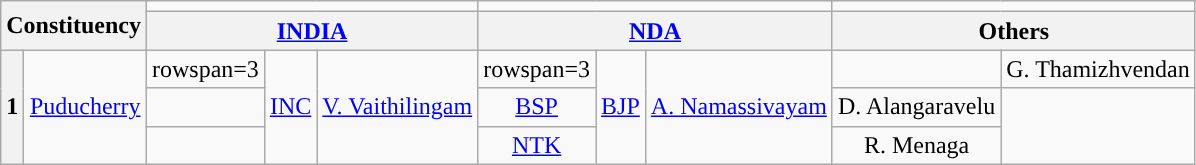<table class="wikitable sortable" style="text-align:center">
<tr>
<th colspan=2 rowspan=2>Constituency</th>
<td colspan=3 bgcolor=></td>
<td colspan=3 bgcolor=></td>
<td colspan=3 bgcolor=></td>
</tr>
<tr>
<th colspan=3><a href='#'>INDIA</a></th>
<th colspan=3><a href='#'>NDA</a></th>
<th colspan=3>Others</th>
</tr>
<tr>
<th rowspan=3>1</th>
<td rowspan=3><a href='#'>Puducherry</a></td>
<td>rowspan=3 </td>
<td rowspan=3><a href='#'>INC</a></td>
<td rowspan=3><a href='#'>V. Vaithilingam</a></td>
<td>rowspan=3 </td>
<td rowspan=3><a href='#'>BJP</a></td>
<td rowspan=3><a href='#'>A. Namassivayam</a></td>
<td></td>
<td>G. Thamizhvendan</td>
</tr>
<tr>
<td></td>
<td><a href='#'>BSP</a></td>
<td>D. Alangaravelu</td>
</tr>
<tr>
<td></td>
<td><a href='#'>NTK</a></td>
<td>R. Menaga</td>
</tr>
</table>
